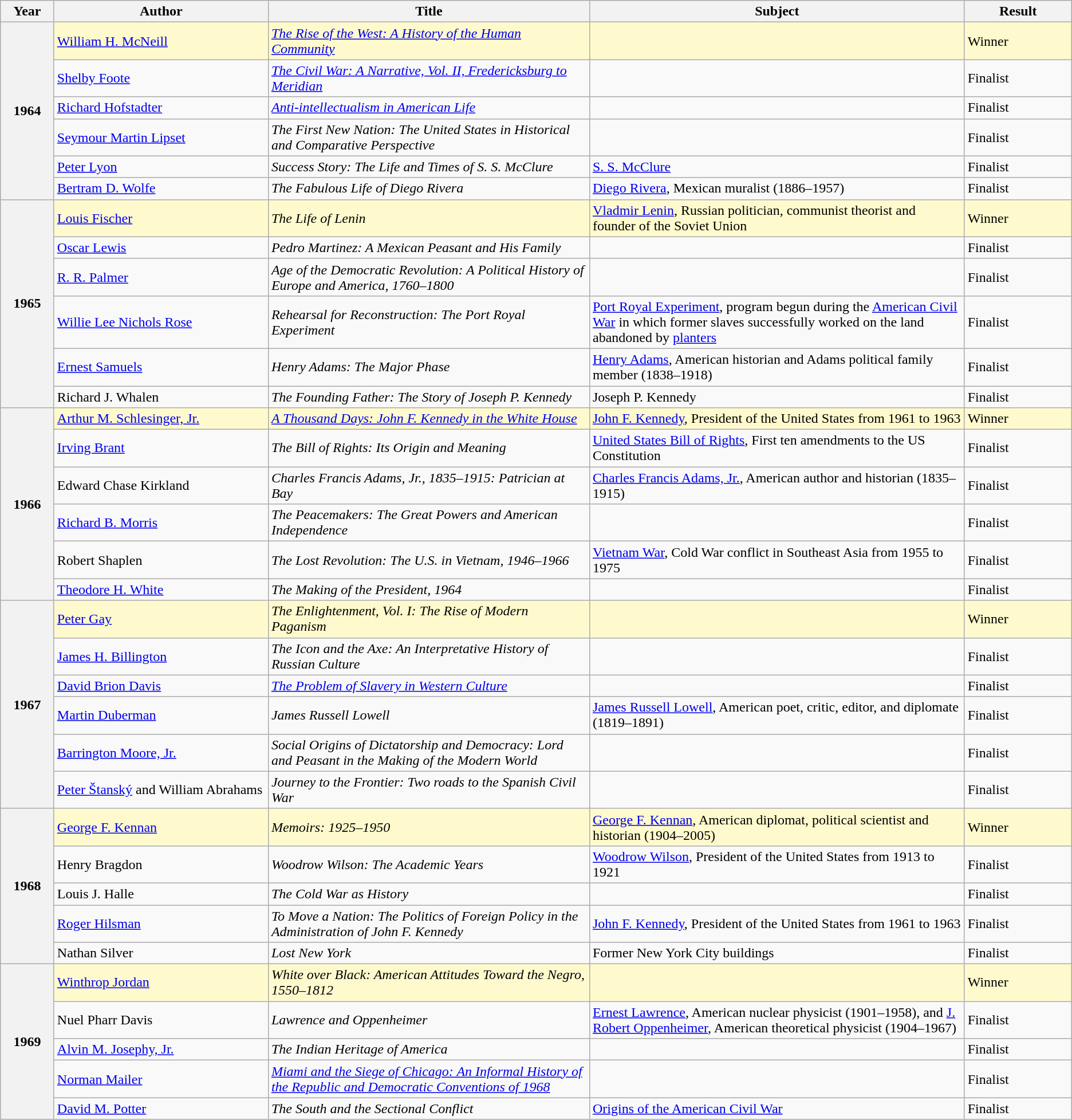<table class="wikitable">
<tr>
<th scope="col" width="5%">Year</th>
<th scope="col" width="20%">Author</th>
<th scope="col" width="30%">Title</th>
<th scope="col" width="35%">Subject</th>
<th scope="col" width="10%">Result</th>
</tr>
<tr style="background:LemonChiffon;" color:black>
<th rowspan="6">1964</th>
<td><a href='#'>William H. McNeill</a></td>
<td><em><a href='#'>The Rise of the West: A History of the Human Community</a></em></td>
<td></td>
<td>Winner</td>
</tr>
<tr>
<td><a href='#'>Shelby Foote</a></td>
<td><em><a href='#'>The Civil War: A Narrative, Vol. II, Fredericksburg to Meridian</a></em></td>
<td></td>
<td>Finalist</td>
</tr>
<tr>
<td><a href='#'>Richard Hofstadter</a></td>
<td><em><a href='#'>Anti-intellectualism in American Life</a></em></td>
<td></td>
<td>Finalist</td>
</tr>
<tr>
<td><a href='#'>Seymour Martin Lipset</a></td>
<td><em>The First New Nation: The United States in Historical and Comparative Perspective</em></td>
<td></td>
<td>Finalist</td>
</tr>
<tr>
<td><a href='#'>Peter Lyon</a></td>
<td><em>Success Story: The Life and Times of S. S. McClure</em></td>
<td><a href='#'>S. S. McClure</a></td>
<td>Finalist</td>
</tr>
<tr>
<td><a href='#'>Bertram D. Wolfe</a></td>
<td><em>The Fabulous Life of Diego Rivera</em></td>
<td><a href='#'>Diego Rivera</a>, Mexican muralist (1886–1957)</td>
<td>Finalist</td>
</tr>
<tr style="background:LemonChiffon;" color:black>
<th rowspan="6">1965</th>
<td><a href='#'>Louis Fischer</a></td>
<td><em>The Life of Lenin</em></td>
<td><a href='#'>Vladmir Lenin</a>, Russian politician, communist theorist and founder of the Soviet Union</td>
<td>Winner</td>
</tr>
<tr>
<td><a href='#'>Oscar Lewis</a></td>
<td><em>Pedro Martinez: A Mexican Peasant and His Family</em></td>
<td></td>
<td>Finalist</td>
</tr>
<tr>
<td><a href='#'>R. R. Palmer</a></td>
<td><em>Age of the Democratic Revolution: A Political History of Europe and America, 1760–1800</em></td>
<td></td>
<td>Finalist</td>
</tr>
<tr>
<td><a href='#'>Willie Lee Nichols Rose</a></td>
<td><em>Rehearsal for Reconstruction: The Port Royal Experiment</em></td>
<td><a href='#'>Port Royal Experiment</a>, program begun during the <a href='#'>American Civil War</a> in which former slaves successfully worked on the land abandoned by <a href='#'>planters</a></td>
<td>Finalist</td>
</tr>
<tr>
<td><a href='#'>Ernest Samuels</a></td>
<td><em>Henry Adams: The Major Phase</em></td>
<td><a href='#'>Henry Adams</a>, American historian and Adams political family member (1838–1918)</td>
<td>Finalist</td>
</tr>
<tr>
<td>Richard J. Whalen</td>
<td><em>The Founding Father: The Story of Joseph P. Kennedy</em></td>
<td>Joseph P. Kennedy</td>
<td>Finalist</td>
</tr>
<tr style="background:LemonChiffon;" color:black>
<th rowspan="6">1966</th>
<td><a href='#'>Arthur M. Schlesinger, Jr.</a></td>
<td><em><a href='#'>A Thousand Days: John F. Kennedy in the White House</a></em></td>
<td><a href='#'>John F. Kennedy</a>, President of the United States from 1961 to 1963</td>
<td>Winner</td>
</tr>
<tr>
<td><a href='#'>Irving Brant</a></td>
<td><em>The Bill of Rights: Its Origin and Meaning</em></td>
<td><a href='#'>United States Bill of Rights</a>, First ten amendments to the US Constitution</td>
<td>Finalist</td>
</tr>
<tr>
<td>Edward Chase Kirkland</td>
<td><em>Charles Francis Adams, Jr., 1835–1915: Patrician at Bay</em></td>
<td><a href='#'>Charles Francis Adams, Jr.</a>, American author and historian (1835–1915)</td>
<td>Finalist</td>
</tr>
<tr>
<td><a href='#'>Richard B. Morris</a></td>
<td><em>The Peacemakers: The Great Powers and American Independence</em></td>
<td></td>
<td>Finalist</td>
</tr>
<tr>
<td>Robert Shaplen</td>
<td><em>The Lost Revolution: The U.S. in Vietnam, 1946–1966</em></td>
<td><a href='#'>Vietnam War</a>, Cold War conflict in Southeast Asia from 1955 to 1975</td>
<td>Finalist</td>
</tr>
<tr>
<td><a href='#'>Theodore H. White</a></td>
<td><em>The Making of the President, 1964</em></td>
<td></td>
<td>Finalist</td>
</tr>
<tr style="background:LemonChiffon;" color:black>
<th rowspan="6">1967</th>
<td><a href='#'>Peter Gay</a></td>
<td><em>The Enlightenment, Vol. I: The Rise of Modern Paganism</em></td>
<td></td>
<td>Winner</td>
</tr>
<tr>
<td><a href='#'>James H. Billington</a></td>
<td><em>The Icon and the Axe: An Interpretative History of Russian Culture</em></td>
<td></td>
<td>Finalist</td>
</tr>
<tr>
<td><a href='#'>David Brion Davis</a></td>
<td><em><a href='#'>The Problem of Slavery in Western Culture</a></em></td>
<td></td>
<td>Finalist</td>
</tr>
<tr>
<td><a href='#'>Martin Duberman</a></td>
<td><em>James Russell Lowell</em></td>
<td><a href='#'>James Russell Lowell</a>, American poet, critic, editor, and diplomate (1819–1891)</td>
<td>Finalist</td>
</tr>
<tr>
<td><a href='#'>Barrington Moore, Jr.</a></td>
<td><em>Social Origins of Dictatorship and Democracy: Lord and Peasant in the Making of the Modern World</em></td>
<td></td>
<td>Finalist</td>
</tr>
<tr>
<td><a href='#'>Peter Štanský</a> and William Abrahams</td>
<td><em>Journey to the Frontier: Two roads to the Spanish Civil War</em></td>
<td></td>
<td>Finalist</td>
</tr>
<tr style="background:LemonChiffon;" color:black>
<th rowspan="5">1968</th>
<td><a href='#'>George F. Kennan</a></td>
<td><em>Memoirs: 1925–1950</em></td>
<td><a href='#'>George F. Kennan</a>, American diplomat, political scientist and historian (1904–2005)</td>
<td>Winner</td>
</tr>
<tr>
<td>Henry Bragdon</td>
<td><em>Woodrow Wilson: The Academic Years</em></td>
<td><a href='#'>Woodrow Wilson</a>, President of the United States from 1913 to 1921</td>
<td>Finalist</td>
</tr>
<tr>
<td>Louis J. Halle</td>
<td><em>The Cold War as History</em></td>
<td></td>
<td>Finalist</td>
</tr>
<tr>
<td><a href='#'>Roger Hilsman</a></td>
<td><em>To Move a Nation: The Politics of Foreign Policy in the Administration of John F. Kennedy</em></td>
<td><a href='#'>John F. Kennedy</a>, President of the United States from 1961 to 1963</td>
<td>Finalist</td>
</tr>
<tr>
<td>Nathan Silver</td>
<td><em>Lost New York</em></td>
<td>Former New York City buildings</td>
<td>Finalist</td>
</tr>
<tr style="background:LemonChiffon;" color:black>
<th rowspan="5">1969</th>
<td><a href='#'>Winthrop Jordan</a></td>
<td><em>White over Black: American Attitudes Toward the Negro, 1550–1812</em></td>
<td></td>
<td>Winner</td>
</tr>
<tr>
<td>Nuel Pharr Davis</td>
<td><em>Lawrence and Oppenheimer</em></td>
<td><a href='#'>Ernest Lawrence</a>, American nuclear physicist (1901–1958), and <a href='#'>J. Robert Oppenheimer</a>, American theoretical physicist (1904–1967)</td>
<td>Finalist</td>
</tr>
<tr>
<td><a href='#'>Alvin M. Josephy, Jr.</a></td>
<td><em>The Indian Heritage of America</em></td>
<td></td>
<td>Finalist</td>
</tr>
<tr>
<td><a href='#'>Norman Mailer</a></td>
<td><em><a href='#'>Miami and the Siege of Chicago: An Informal History of the Republic and Democratic Conventions of 1968</a></em></td>
<td></td>
<td>Finalist</td>
</tr>
<tr>
<td><a href='#'>David M. Potter</a></td>
<td><em>The South and the Sectional Conflict</em></td>
<td><a href='#'>Origins of the American Civil War</a></td>
<td>Finalist</td>
</tr>
</table>
